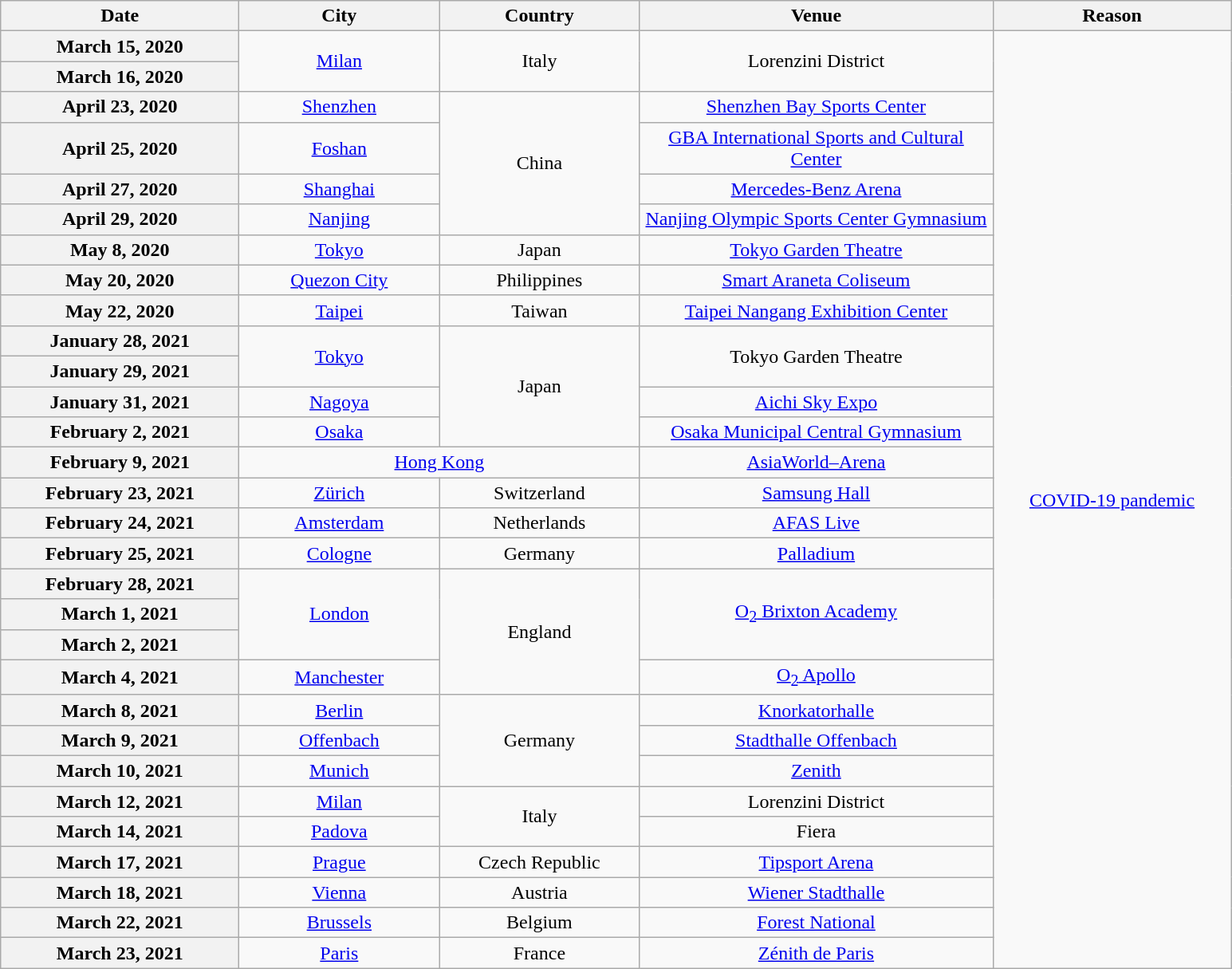<table class="wikitable plainrowheaders" style="text-align:center;">
<tr>
<th scope="col" style="width:12em;">Date</th>
<th scope="col" style="width:10em;">City</th>
<th scope="col" style="width:10em;">Country</th>
<th scope="col" style="width:18em;">Venue</th>
<th scope="col" style="width:12em;">Reason</th>
</tr>
<tr>
<th scope="row">March 15, 2020</th>
<td rowspan="2"><a href='#'>Milan</a></td>
<td rowspan="2">Italy</td>
<td rowspan="2">Lorenzini District</td>
<td rowspan="30"><a href='#'>COVID-19 pandemic</a></td>
</tr>
<tr>
<th scope="row">March 16, 2020</th>
</tr>
<tr>
<th scope="row">April 23, 2020</th>
<td><a href='#'>Shenzhen</a></td>
<td rowspan="4">China</td>
<td><a href='#'>Shenzhen Bay Sports Center</a></td>
</tr>
<tr>
<th scope="row">April 25, 2020</th>
<td><a href='#'>Foshan</a></td>
<td><a href='#'>GBA International Sports and Cultural Center</a></td>
</tr>
<tr>
<th scope="row">April 27, 2020</th>
<td><a href='#'>Shanghai</a></td>
<td><a href='#'>Mercedes-Benz Arena</a></td>
</tr>
<tr>
<th scope="row">April 29, 2020</th>
<td><a href='#'>Nanjing</a></td>
<td><a href='#'>Nanjing Olympic Sports Center Gymnasium</a></td>
</tr>
<tr>
<th scope="row">May 8, 2020</th>
<td><a href='#'>Tokyo</a></td>
<td>Japan</td>
<td><a href='#'>Tokyo Garden Theatre</a></td>
</tr>
<tr>
<th scope="row">May 20, 2020</th>
<td><a href='#'>Quezon City</a></td>
<td>Philippines</td>
<td><a href='#'>Smart Araneta Coliseum</a></td>
</tr>
<tr>
<th scope="row">May 22, 2020</th>
<td><a href='#'>Taipei</a></td>
<td>Taiwan</td>
<td><a href='#'>Taipei Nangang Exhibition Center</a></td>
</tr>
<tr>
<th scope="row">January 28, 2021</th>
<td rowspan="2"><a href='#'>Tokyo</a></td>
<td rowspan="4">Japan</td>
<td rowspan="2">Tokyo Garden Theatre</td>
</tr>
<tr>
<th scope="row">January 29, 2021</th>
</tr>
<tr>
<th scope="row">January 31, 2021</th>
<td><a href='#'>Nagoya</a></td>
<td><a href='#'>Aichi Sky Expo</a></td>
</tr>
<tr>
<th scope="row">February 2, 2021</th>
<td><a href='#'>Osaka</a></td>
<td><a href='#'>Osaka Municipal Central Gymnasium</a></td>
</tr>
<tr>
<th scope="row">February 9, 2021</th>
<td colspan="2"><a href='#'>Hong Kong</a></td>
<td><a href='#'>AsiaWorld–Arena</a></td>
</tr>
<tr>
<th scope="row">February 23, 2021</th>
<td><a href='#'>Zürich</a></td>
<td>Switzerland</td>
<td><a href='#'>Samsung Hall</a></td>
</tr>
<tr>
<th scope="row">February 24, 2021</th>
<td><a href='#'>Amsterdam</a></td>
<td>Netherlands</td>
<td><a href='#'>AFAS Live</a></td>
</tr>
<tr>
<th scope="row">February 25, 2021</th>
<td><a href='#'>Cologne</a></td>
<td>Germany</td>
<td><a href='#'>Palladium</a></td>
</tr>
<tr>
<th scope="row">February 28, 2021</th>
<td rowspan="3"><a href='#'>London</a></td>
<td rowspan="4">England</td>
<td rowspan="3"><a href='#'>O<sub>2</sub> Brixton Academy</a></td>
</tr>
<tr>
<th scope="row">March 1, 2021</th>
</tr>
<tr>
<th scope="row">March 2, 2021</th>
</tr>
<tr>
<th scope="row">March 4, 2021</th>
<td><a href='#'>Manchester</a></td>
<td><a href='#'>O<sub>2</sub> Apollo</a></td>
</tr>
<tr>
<th scope="row">March 8, 2021</th>
<td><a href='#'>Berlin</a></td>
<td rowspan="3">Germany</td>
<td><a href='#'>Knorkatorhalle</a></td>
</tr>
<tr>
<th scope="row">March 9, 2021</th>
<td><a href='#'>Offenbach</a></td>
<td><a href='#'>Stadthalle Offenbach</a></td>
</tr>
<tr>
<th scope="row">March 10, 2021</th>
<td><a href='#'>Munich</a></td>
<td><a href='#'>Zenith</a></td>
</tr>
<tr>
<th scope="row">March 12, 2021</th>
<td><a href='#'>Milan</a></td>
<td rowspan="2">Italy</td>
<td>Lorenzini District</td>
</tr>
<tr>
<th scope="row">March 14, 2021</th>
<td><a href='#'>Padova</a></td>
<td>Fiera</td>
</tr>
<tr>
<th scope="row">March 17, 2021</th>
<td><a href='#'>Prague</a></td>
<td>Czech Republic</td>
<td><a href='#'>Tipsport Arena</a></td>
</tr>
<tr>
<th scope="row">March 18, 2021</th>
<td><a href='#'>Vienna</a></td>
<td>Austria</td>
<td><a href='#'>Wiener Stadthalle</a></td>
</tr>
<tr>
<th scope="row">March 22, 2021</th>
<td><a href='#'>Brussels</a></td>
<td>Belgium</td>
<td><a href='#'>Forest National</a></td>
</tr>
<tr>
<th scope="row">March 23, 2021</th>
<td><a href='#'>Paris</a></td>
<td>France</td>
<td><a href='#'>Zénith de Paris</a></td>
</tr>
</table>
